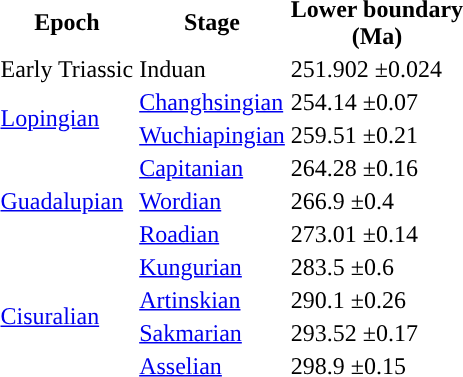<table>
<tr>
<th>Epoch</th>
<th>Stage</th>
<th>Lower boundary<br>(Ma)</th>
</tr>
<tr>
<td style="background-color: ">Early Triassic</td>
<td style="background-color: ">Induan</td>
<td>251.902 ±0.024</td>
</tr>
<tr>
<td rowspan="2" style="background-color: "><a href='#'>Lopingian</a></td>
<td style="background-color: "><a href='#'>Changhsingian</a></td>
<td>254.14 ±0.07</td>
</tr>
<tr>
<td style="background-color: "><a href='#'>Wuchiapingian</a></td>
<td>259.51 ±0.21</td>
</tr>
<tr>
<td rowspan="3" style="background-color: "><a href='#'>Guadalupian</a></td>
<td style="background-color: "><a href='#'>Capitanian</a></td>
<td>264.28 ±0.16</td>
</tr>
<tr>
<td style="background-color: "><a href='#'>Wordian</a></td>
<td>266.9 ±0.4</td>
</tr>
<tr>
<td style="background-color: "><a href='#'>Roadian</a></td>
<td>273.01 ±0.14</td>
</tr>
<tr>
<td rowspan="4" style="background-color: "><a href='#'>Cisuralian</a></td>
<td style="background-color: "><a href='#'>Kungurian</a></td>
<td>283.5 ±0.6</td>
</tr>
<tr>
<td style="background-color: "><a href='#'>Artinskian</a></td>
<td>290.1 ±0.26</td>
</tr>
<tr>
<td style="background-color: "><a href='#'>Sakmarian</a></td>
<td>293.52 ±0.17</td>
</tr>
<tr>
<td style="background-color: "><a href='#'>Asselian</a></td>
<td>298.9 ±0.15</td>
</tr>
</table>
